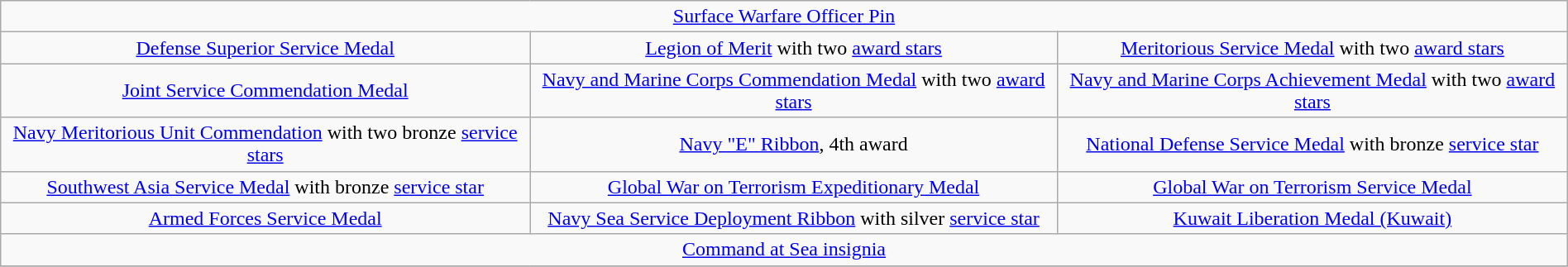<table class="wikitable" style="margin:1em auto; text-align:center;">
<tr>
<td colspan="6"><a href='#'>Surface Warfare Officer Pin</a></td>
</tr>
<tr>
<td colspan="2"><a href='#'>Defense Superior Service Medal</a></td>
<td colspan="2"><a href='#'>Legion of Merit</a> with two <a href='#'>award stars</a></td>
<td colspan="2"><a href='#'>Meritorious Service Medal</a> with two <a href='#'>award stars</a></td>
</tr>
<tr>
<td colspan="2"><a href='#'>Joint Service Commendation Medal</a></td>
<td colspan="2"><a href='#'>Navy and Marine Corps Commendation Medal</a> with two <a href='#'>award stars</a></td>
<td colspan="2"><a href='#'>Navy and Marine Corps Achievement Medal</a> with two <a href='#'>award stars</a></td>
</tr>
<tr>
<td colspan="2"><a href='#'>Navy Meritorious Unit Commendation</a> with two bronze <a href='#'>service stars</a></td>
<td colspan="2"><a href='#'>Navy "E" Ribbon</a>, 4th award</td>
<td colspan="2"><a href='#'>National Defense Service Medal</a> with bronze <a href='#'>service star</a></td>
</tr>
<tr>
<td colspan="2"><a href='#'>Southwest Asia Service Medal</a> with bronze <a href='#'>service star</a></td>
<td colspan="2"><a href='#'>Global War on Terrorism Expeditionary Medal</a></td>
<td colspan="2"><a href='#'>Global War on Terrorism Service Medal</a></td>
</tr>
<tr>
<td colspan="2"><a href='#'>Armed Forces Service Medal</a></td>
<td colspan="2"><a href='#'>Navy Sea Service Deployment Ribbon</a> with silver <a href='#'>service star</a></td>
<td colspan="2"><a href='#'>Kuwait Liberation Medal (Kuwait)</a></td>
</tr>
<tr>
<td colspan="6"><a href='#'>Command at Sea insignia</a></td>
</tr>
<tr>
</tr>
</table>
